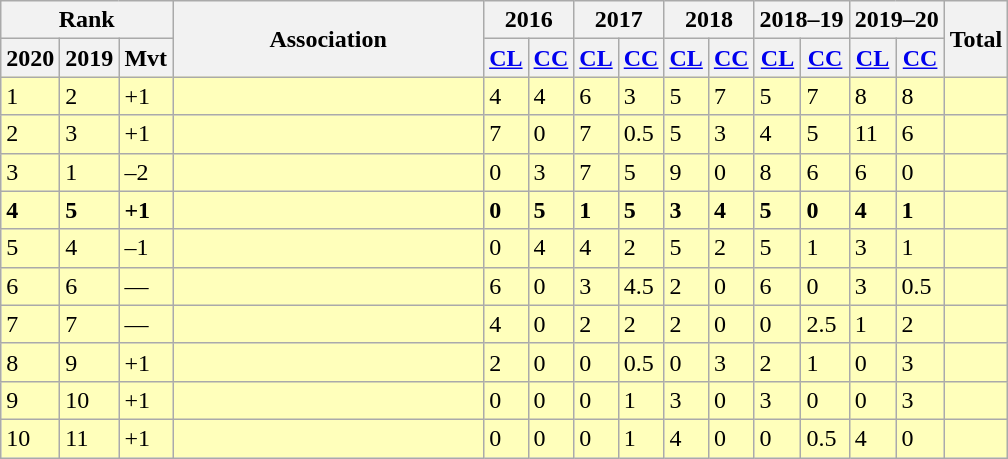<table class="wikitable">
<tr>
<th colspan=3>Rank</th>
<th rowspan=2 width=200>Association</th>
<th colspan=2>2016<br></th>
<th colspan=2>2017<br></th>
<th colspan=2>2018<br></th>
<th colspan=2>2018–19<br></th>
<th colspan=2>2019–20<br></th>
<th rowspan=2>Total</th>
</tr>
<tr>
<th>2020</th>
<th>2019</th>
<th>Mvt</th>
<th><a href='#'>CL</a></th>
<th><a href='#'>CC</a></th>
<th><a href='#'>CL</a></th>
<th><a href='#'>CC</a></th>
<th><a href='#'>CL</a></th>
<th><a href='#'>CC</a></th>
<th><a href='#'>CL</a></th>
<th><a href='#'>CC</a></th>
<th><a href='#'>CL</a></th>
<th><a href='#'>CC</a></th>
</tr>
<tr bgcolor=#FFFFBB>
<td>1</td>
<td>2</td>
<td> +1</td>
<td align="left"></td>
<td>4</td>
<td>4</td>
<td>6</td>
<td>3</td>
<td>5</td>
<td>7</td>
<td>5</td>
<td>7</td>
<td>8</td>
<td>8</td>
<td><strong></strong></td>
</tr>
<tr bgcolor=#FFFFBB>
<td>2</td>
<td>3</td>
<td> +1</td>
<td align=left></td>
<td>7</td>
<td>0</td>
<td>7</td>
<td>0.5</td>
<td>5</td>
<td>3</td>
<td>4</td>
<td>5</td>
<td>11</td>
<td>6</td>
<td><strong></strong></td>
</tr>
<tr bgcolor=#FFFFBB>
<td>3</td>
<td>1</td>
<td> –2</td>
<td align="left"></td>
<td>0</td>
<td>3</td>
<td>7</td>
<td>5</td>
<td>9</td>
<td>0</td>
<td>8</td>
<td>6</td>
<td>6</td>
<td>0</td>
<td><strong></strong></td>
</tr>
<tr bgcolor=#FFFFBB>
<td><strong>4</strong></td>
<td><strong>5</strong></td>
<td><strong> +1</strong></td>
<td align="left"><strong></strong></td>
<td><strong>0</strong></td>
<td><strong>5</strong></td>
<td><strong>1</strong></td>
<td><strong>5</strong></td>
<td><strong>3</strong></td>
<td><strong>4</strong></td>
<td><strong>5</strong></td>
<td><strong>0</strong></td>
<td><strong>4</strong></td>
<td><strong>1</strong></td>
<td><strong></strong></td>
</tr>
<tr bgcolor=#FFFFBB>
<td>5</td>
<td>4</td>
<td> –1</td>
<td align=left></td>
<td>0</td>
<td>4</td>
<td>4</td>
<td>2</td>
<td>5</td>
<td>2</td>
<td>5</td>
<td>1</td>
<td>3</td>
<td>1</td>
<td><strong></strong></td>
</tr>
<tr bgcolor=#FFFFBB>
<td>6</td>
<td>6</td>
<td> —</td>
<td align=left></td>
<td>6</td>
<td>0</td>
<td>3</td>
<td>4.5</td>
<td>2</td>
<td>0</td>
<td>6</td>
<td>0</td>
<td>3</td>
<td>0.5</td>
<td><strong></strong></td>
</tr>
<tr bgcolor=#FFFFBB>
<td>7</td>
<td>7</td>
<td> —</td>
<td align=left></td>
<td>4</td>
<td>0</td>
<td>2</td>
<td>2</td>
<td>2</td>
<td>0</td>
<td>0</td>
<td>2.5</td>
<td>1</td>
<td>2</td>
<td><strong></strong></td>
</tr>
<tr bgcolor=#FFFFBB>
<td>8</td>
<td>9</td>
<td> +1</td>
<td align=left></td>
<td>2</td>
<td>0</td>
<td>0</td>
<td>0.5</td>
<td>0</td>
<td>3</td>
<td>2</td>
<td>1</td>
<td>0</td>
<td>3</td>
<td><strong></strong></td>
</tr>
<tr bgcolor=#FFFFBB>
<td>9</td>
<td>10</td>
<td> +1</td>
<td align=left></td>
<td>0</td>
<td>0</td>
<td>0</td>
<td>1</td>
<td>3</td>
<td>0</td>
<td>3</td>
<td>0</td>
<td>0</td>
<td>3</td>
<td><strong></strong></td>
</tr>
<tr bgcolor=#FFFFBB>
<td>10</td>
<td>11</td>
<td> +1</td>
<td align=left></td>
<td>0</td>
<td>0</td>
<td>0</td>
<td>1</td>
<td>4</td>
<td>0</td>
<td>0</td>
<td>0.5</td>
<td>4</td>
<td>0</td>
<td><strong></strong></td>
</tr>
</table>
